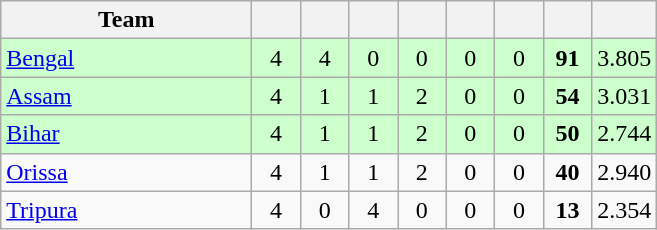<table class="wikitable" style="text-align:center">
<tr>
<th style="width:160px">Team</th>
<th style="width:25px"></th>
<th style="width:25px"></th>
<th style="width:25px"></th>
<th style="width:25px"></th>
<th style="width:25px"></th>
<th style="width:25px"></th>
<th style="width:25px"></th>
<th style="width:25px;"></th>
</tr>
<tr style="background:#cfc;">
<td style="text-align:left"><a href='#'>Bengal</a></td>
<td>4</td>
<td>4</td>
<td>0</td>
<td>0</td>
<td>0</td>
<td>0</td>
<td><strong>91</strong></td>
<td>3.805</td>
</tr>
<tr style="background:#cfc;">
<td style="text-align:left"><a href='#'>Assam</a></td>
<td>4</td>
<td>1</td>
<td>1</td>
<td>2</td>
<td>0</td>
<td>0</td>
<td><strong>54</strong></td>
<td>3.031</td>
</tr>
<tr style="background:#cfc;">
<td style="text-align:left"><a href='#'>Bihar</a></td>
<td>4</td>
<td>1</td>
<td>1</td>
<td>2</td>
<td>0</td>
<td>0</td>
<td><strong>50</strong></td>
<td>2.744</td>
</tr>
<tr>
<td style="text-align:left"><a href='#'>Orissa</a></td>
<td>4</td>
<td>1</td>
<td>1</td>
<td>2</td>
<td>0</td>
<td>0</td>
<td><strong>40</strong></td>
<td>2.940</td>
</tr>
<tr>
<td style="text-align:left"><a href='#'>Tripura</a></td>
<td>4</td>
<td>0</td>
<td>4</td>
<td>0</td>
<td>0</td>
<td>0</td>
<td><strong>13</strong></td>
<td>2.354</td>
</tr>
</table>
